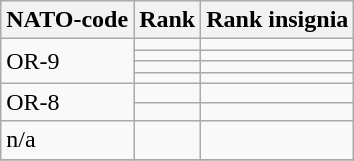<table class="wikitable">
<tr>
<th>NATO-code</th>
<th>Rank</th>
<th>Rank insignia </th>
</tr>
<tr>
<td rowspan=4>OR-9</td>
<td></td>
<td style="text-align:center;"></td>
</tr>
<tr>
<td></td>
<td style="text-align:center;"></td>
</tr>
<tr>
<td></td>
<td style="text-align:center;"></td>
</tr>
<tr>
<td></td>
<td style="text-align:center;"></td>
</tr>
<tr>
<td rowspan=2>OR-8</td>
<td></td>
<td style="text-align:center;"></td>
</tr>
<tr>
<td></td>
<td style="text-align:center;"></td>
</tr>
<tr>
<td>n/a</td>
<td></td>
<td style="text-align:center;"></td>
</tr>
<tr>
</tr>
</table>
